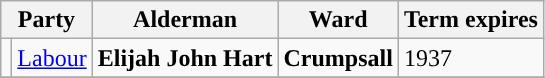<table class="wikitable">
<tr>
<th colspan="2">Party</th>
<th>Alderman</th>
<th>Ward</th>
<th>Term expires</th>
</tr>
<tr>
<td style="background-color:"></td>
<td><a href='#'>Labour</a></td>
<td><strong>Elijah John Hart</strong></td>
<td><strong>Crumpsall</strong></td>
<td>1937</td>
</tr>
<tr>
</tr>
</table>
